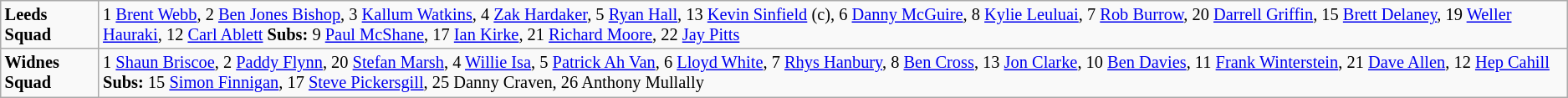<table class="wikitable" style="font-size:85%;">
<tr>
<td><strong>Leeds Squad</strong></td>
<td>1 <a href='#'>Brent Webb</a>, 2 <a href='#'>Ben Jones Bishop</a>, 3 <a href='#'>Kallum Watkins</a>, 4 <a href='#'>Zak Hardaker</a>, 5 <a href='#'>Ryan Hall</a>, 13 <a href='#'>Kevin Sinfield</a> (c), 6 <a href='#'>Danny McGuire</a>, 8 <a href='#'>Kylie Leuluai</a>, 7 <a href='#'>Rob Burrow</a>, 20 <a href='#'>Darrell Griffin</a>, 15 <a href='#'>Brett Delaney</a>, 19 <a href='#'>Weller Hauraki</a>, 12 <a href='#'>Carl Ablett</a> <strong>Subs:</strong> 9 <a href='#'>Paul McShane</a>, 17 <a href='#'>Ian Kirke</a>, 21 <a href='#'>Richard Moore</a>, 22 <a href='#'>Jay Pitts</a></td>
</tr>
<tr>
<td><strong>Widnes Squad</strong></td>
<td>1 <a href='#'>Shaun Briscoe</a>, 2 <a href='#'>Paddy Flynn</a>, 20 <a href='#'>Stefan Marsh</a>, 4 <a href='#'>Willie Isa</a>, 5 <a href='#'>Patrick Ah Van</a>, 6 <a href='#'>Lloyd White</a>, 7 <a href='#'>Rhys Hanbury</a>, 8 <a href='#'>Ben Cross</a>, 13 <a href='#'>Jon Clarke</a>, 10 <a href='#'>Ben Davies</a>, 11 <a href='#'>Frank Winterstein</a>, 21 <a href='#'>Dave Allen</a>, 12 <a href='#'>Hep Cahill</a> <strong>Subs:</strong> 15 <a href='#'>Simon Finnigan</a>, 17 <a href='#'>Steve Pickersgill</a>, 25 Danny Craven, 26 Anthony Mullally</td>
</tr>
</table>
